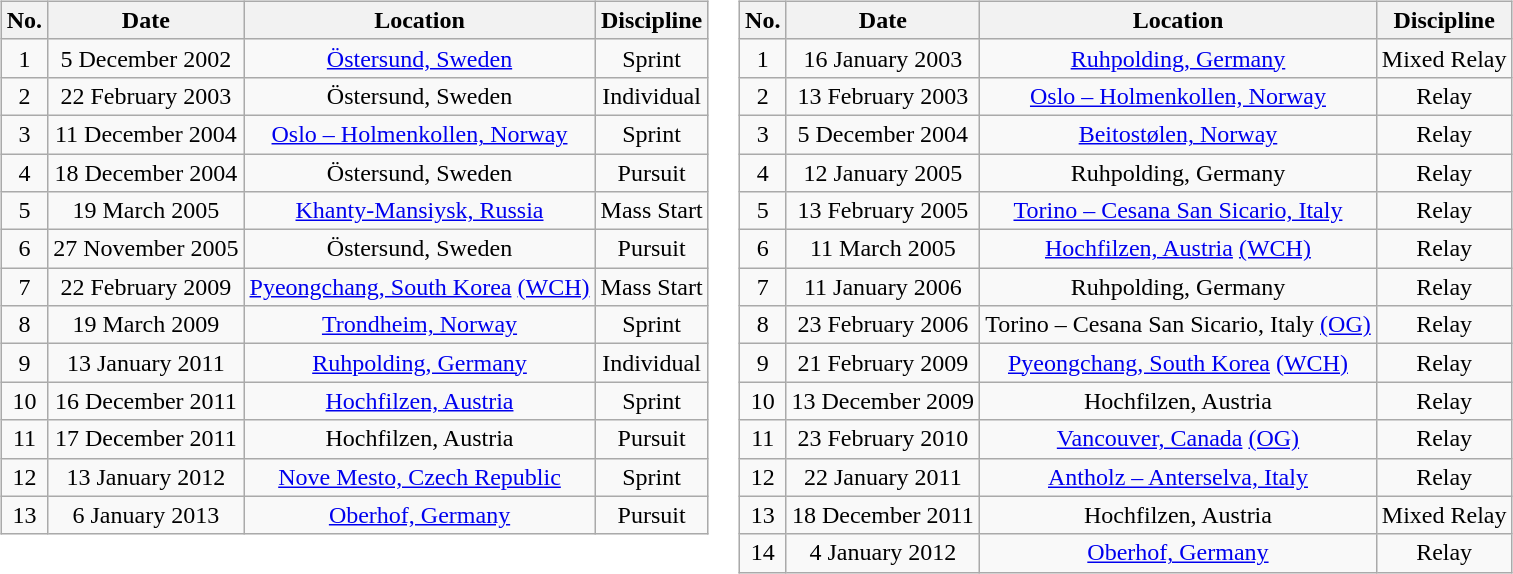<table>
<tr>
<td valign="top"><br><table class="wikitable sortable" style="text-align:center">
<tr>
<th scope="col">No.</th>
<th scope="col">Date</th>
<th scope="col">Location</th>
<th scope="col">Discipline</th>
</tr>
<tr>
<td>1</td>
<td>5 December 2002</td>
<td><a href='#'>Östersund, Sweden</a></td>
<td>Sprint</td>
</tr>
<tr>
<td>2</td>
<td>22 February 2003</td>
<td>Östersund, Sweden</td>
<td>Individual</td>
</tr>
<tr>
<td>3</td>
<td>11 December 2004</td>
<td><a href='#'>Oslo – Holmenkollen, Norway</a></td>
<td>Sprint</td>
</tr>
<tr>
<td>4</td>
<td>18 December 2004</td>
<td>Östersund, Sweden</td>
<td>Pursuit</td>
</tr>
<tr>
<td>5</td>
<td>19 March 2005</td>
<td><a href='#'>Khanty-Mansiysk, Russia</a></td>
<td>Mass Start</td>
</tr>
<tr>
<td>6</td>
<td>27 November 2005</td>
<td>Östersund, Sweden</td>
<td>Pursuit</td>
</tr>
<tr>
<td>7</td>
<td>22 February 2009</td>
<td><a href='#'>Pyeongchang, South Korea</a> <a href='#'>(WCH)</a></td>
<td>Mass Start</td>
</tr>
<tr>
<td>8</td>
<td>19 March 2009</td>
<td><a href='#'>Trondheim, Norway</a></td>
<td>Sprint</td>
</tr>
<tr>
<td>9</td>
<td>13 January 2011</td>
<td><a href='#'>Ruhpolding, Germany</a></td>
<td>Individual</td>
</tr>
<tr>
<td>10</td>
<td>16 December 2011</td>
<td><a href='#'>Hochfilzen, Austria</a></td>
<td>Sprint</td>
</tr>
<tr>
<td>11</td>
<td>17 December 2011</td>
<td>Hochfilzen, Austria</td>
<td>Pursuit</td>
</tr>
<tr>
<td>12</td>
<td>13 January 2012</td>
<td><a href='#'>Nove Mesto, Czech Republic</a></td>
<td>Sprint</td>
</tr>
<tr>
<td>13</td>
<td>6 January 2013</td>
<td><a href='#'>Oberhof, Germany</a></td>
<td>Pursuit</td>
</tr>
</table>
</td>
<td valign = "top"><br><table class="wikitable sortable" style="text-align:center">
<tr>
<th>No.</th>
<th>Date</th>
<th>Location</th>
<th>Discipline</th>
</tr>
<tr>
<td>1</td>
<td>16 January 2003</td>
<td><a href='#'>Ruhpolding, Germany</a></td>
<td>Mixed Relay</td>
</tr>
<tr>
<td>2</td>
<td>13 February 2003</td>
<td><a href='#'>Oslo – Holmenkollen, Norway</a></td>
<td>Relay</td>
</tr>
<tr>
<td>3</td>
<td>5 December 2004</td>
<td><a href='#'>Beitostølen, Norway</a></td>
<td>Relay</td>
</tr>
<tr>
<td>4</td>
<td>12 January 2005</td>
<td>Ruhpolding, Germany</td>
<td>Relay</td>
</tr>
<tr>
<td>5</td>
<td>13 February 2005</td>
<td><a href='#'>Torino – Cesana San Sicario, Italy</a></td>
<td>Relay</td>
</tr>
<tr>
<td>6</td>
<td>11 March 2005</td>
<td><a href='#'>Hochfilzen, Austria</a> <a href='#'>(WCH)</a></td>
<td>Relay</td>
</tr>
<tr>
<td>7</td>
<td>11 January 2006</td>
<td>Ruhpolding, Germany</td>
<td>Relay</td>
</tr>
<tr>
<td>8</td>
<td>23 February 2006</td>
<td>Torino – Cesana San Sicario, Italy <a href='#'>(OG)</a></td>
<td>Relay</td>
</tr>
<tr>
<td>9</td>
<td>21 February 2009</td>
<td><a href='#'>Pyeongchang, South Korea</a> <a href='#'>(WCH)</a></td>
<td>Relay</td>
</tr>
<tr>
<td>10</td>
<td>13 December 2009</td>
<td>Hochfilzen, Austria</td>
<td>Relay</td>
</tr>
<tr>
<td>11</td>
<td>23 February 2010</td>
<td><a href='#'>Vancouver, Canada</a> <a href='#'>(OG)</a></td>
<td>Relay</td>
</tr>
<tr>
<td>12</td>
<td>22 January 2011</td>
<td><a href='#'>Antholz – Anterselva, Italy</a></td>
<td>Relay</td>
</tr>
<tr>
<td>13</td>
<td>18 December 2011</td>
<td>Hochfilzen, Austria</td>
<td>Mixed Relay</td>
</tr>
<tr>
<td>14</td>
<td>4 January 2012</td>
<td><a href='#'>Oberhof, Germany</a></td>
<td>Relay</td>
</tr>
</table>
</td>
</tr>
</table>
